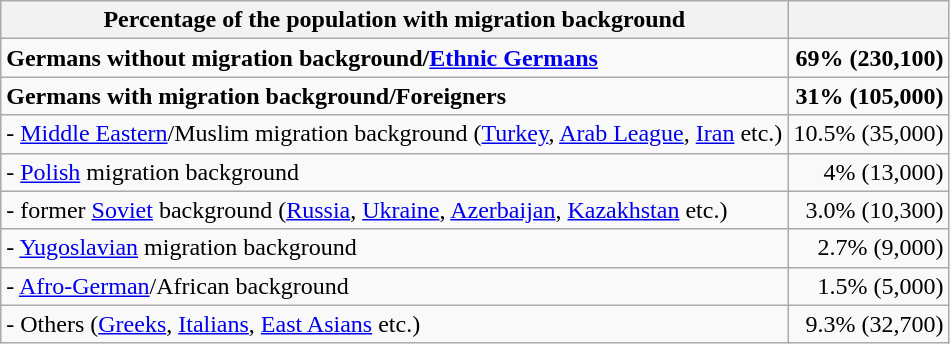<table class="wikitable">
<tr class="hintergrundfarbe6">
<th>Percentage of the population with migration background </th>
<th></th>
</tr>
<tr>
<td class="hintergrundfarbe5"><strong>Germans without migration background/<a href='#'>Ethnic Germans</a></strong></td>
<td class="hintergrundfarbe5" style="text-align:right;"><strong>69% (230,100)</strong></td>
</tr>
<tr>
<td class="hintergrundfarbe5"><strong>Germans with migration background/Foreigners</strong></td>
<td class="hintergrundfarbe5" style="text-align:right;"><strong>31% (105,000)</strong></td>
</tr>
<tr>
<td>- <a href='#'>Middle Eastern</a>/Muslim migration background (<a href='#'>Turkey</a>, <a href='#'>Arab League</a>, <a href='#'>Iran</a> etc.)</td>
<td style="text-align:right;">10.5%  (35,000)</td>
</tr>
<tr>
<td>- <a href='#'>Polish</a> migration background</td>
<td style="text-align:right;">4% (13,000)</td>
</tr>
<tr>
<td>-  former <a href='#'>Soviet</a> background (<a href='#'>Russia</a>, <a href='#'>Ukraine</a>, <a href='#'>Azerbaijan</a>, <a href='#'>Kazakhstan</a> etc.)</td>
<td style="text-align:right;">3.0% (10,300)</td>
</tr>
<tr>
<td>- <a href='#'>Yugoslavian</a> migration background</td>
<td style="text-align:right;">2.7% (9,000)</td>
</tr>
<tr>
<td>- <a href='#'>Afro-German</a>/African background</td>
<td style="text-align:right;">1.5% (5,000)</td>
</tr>
<tr>
<td>- Others (<a href='#'>Greeks</a>, <a href='#'>Italians</a>, <a href='#'>East Asians</a> etc.)</td>
<td style="text-align:right;">9.3% (32,700)</td>
</tr>
</table>
